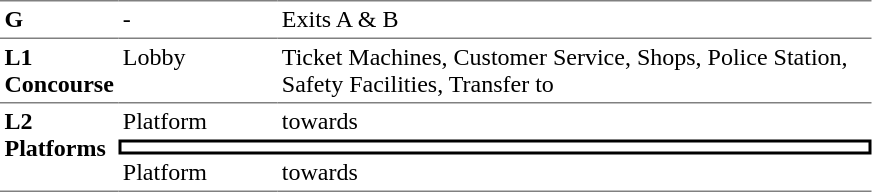<table table border=0 cellspacing=0 cellpadding=3>
<tr>
<td style="border-top:solid 1px gray;" valign=top><strong>G</strong></td>
<td style="border-top:solid 1px gray;" valign=top>-</td>
<td style="border-top:solid 1px gray;" valign=top>Exits A & B</td>
</tr>
<tr>
<td style="border-bottom:solid 1px gray; border-top:solid 1px gray;" valign=top width=50><strong>L1<br>Concourse</strong></td>
<td style="border-bottom:solid 1px gray; border-top:solid 1px gray;" valign=top width=100> Lobby</td>
<td style="border-bottom:solid 1px gray; border-top:solid 1px gray;" valign=top width=390>Ticket Machines, Customer Service, Shops, Police Station, Safety Facilities, Transfer to </td>
</tr>
<tr>
<td style="border-bottom:solid 1px gray;" rowspan=3 valign=top><strong>L2<br>Platforms</strong></td>
<td>Platform </td>
<td>  towards  </td>
</tr>
<tr>
<td style="border-right:solid 2px black;border-left:solid 2px black;border-top:solid 2px black;border-bottom:solid 2px black;text-align:center;" colspan=2></td>
</tr>
<tr>
<td style="border-bottom:solid 1px gray;">Platform </td>
<td style="border-bottom:solid 1px gray;"> towards   </td>
</tr>
</table>
